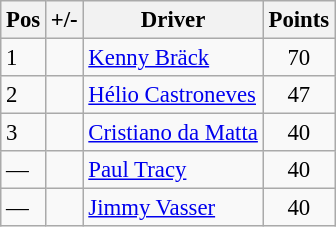<table class="wikitable" style="font-size: 95%;">
<tr>
<th>Pos</th>
<th>+/-</th>
<th>Driver</th>
<th>Points</th>
</tr>
<tr>
<td>1</td>
<td align="left"></td>
<td> <a href='#'>Kenny Bräck</a></td>
<td align="center">70</td>
</tr>
<tr>
<td>2</td>
<td align="left"></td>
<td> <a href='#'>Hélio Castroneves</a></td>
<td align="center">47</td>
</tr>
<tr>
<td>3</td>
<td align="left"></td>
<td> <a href='#'>Cristiano da Matta</a></td>
<td align="center">40</td>
</tr>
<tr>
<td>—</td>
<td align="left"></td>
<td> <a href='#'>Paul Tracy</a></td>
<td align="center">40</td>
</tr>
<tr>
<td>—</td>
<td align="left"></td>
<td> <a href='#'>Jimmy Vasser</a></td>
<td align="center">40</td>
</tr>
</table>
